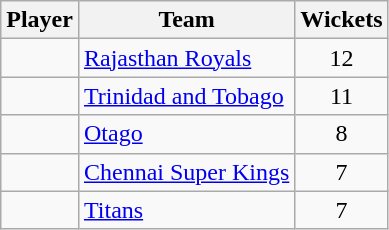<table class="wikitable" style="text-align: center">
<tr>
<th>Player</th>
<th>Team</th>
<th>Wickets</th>
</tr>
<tr>
<td style="text-align:left"></td>
<td style="text-align:left"><a href='#'>Rajasthan Royals</a></td>
<td>12</td>
</tr>
<tr>
<td style="text-align:left"></td>
<td style="text-align:left"><a href='#'>Trinidad and Tobago</a></td>
<td>11</td>
</tr>
<tr>
<td style="text-align:left"></td>
<td style="text-align:left"><a href='#'>Otago</a></td>
<td>8</td>
</tr>
<tr>
<td style="text-align:left"></td>
<td style="text-align:left"><a href='#'>Chennai Super Kings</a></td>
<td>7</td>
</tr>
<tr>
<td style="text-align:left"></td>
<td style="text-align:left"><a href='#'>Titans</a></td>
<td>7</td>
</tr>
</table>
